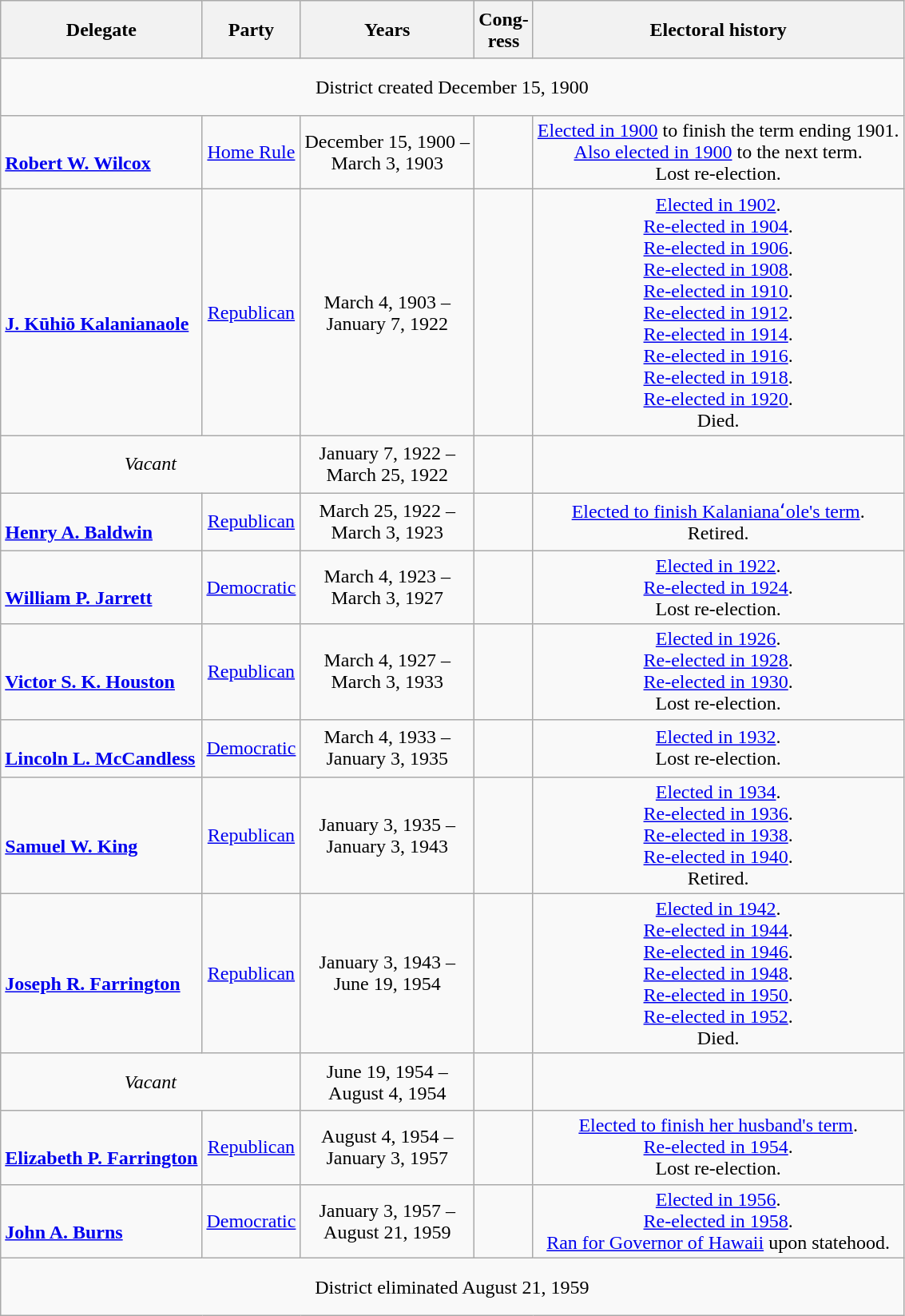<table class=wikitable style="text-align:center">
<tr style="height:3em">
<th>Delegate</th>
<th>Party</th>
<th>Years</th>
<th>Cong-<br>ress</th>
<th>Electoral history</th>
</tr>
<tr style="height:3em">
<td colspan=5>District created December 15, 1900</td>
</tr>
<tr style="height:3em">
<td align=left><br><strong><a href='#'>Robert W. Wilcox</a></strong><br></td>
<td><a href='#'>Home Rule</a></td>
<td nowrap>December 15, 1900 –<br>March 3, 1903</td>
<td></td>
<td><a href='#'>Elected in 1900</a> to finish the term ending 1901.<br><a href='#'>Also elected in 1900</a> to the next term.<br>Lost re-election.</td>
</tr>
<tr style="height:3em">
<td align=left><br><strong><a href='#'>J. Kūhiō Kalanianaole</a></strong><br></td>
<td><a href='#'>Republican</a></td>
<td nowrap>March 4, 1903 –<br>January 7, 1922</td>
<td></td>
<td><a href='#'>Elected in 1902</a>.<br><a href='#'>Re-elected in 1904</a>.<br><a href='#'>Re-elected in 1906</a>.<br><a href='#'>Re-elected in 1908</a>.<br><a href='#'>Re-elected in 1910</a>.<br><a href='#'>Re-elected in 1912</a>.<br><a href='#'>Re-elected in 1914</a>.<br><a href='#'>Re-elected in 1916</a>.<br><a href='#'>Re-elected in 1918</a>.<br><a href='#'>Re-elected in 1920</a>.<br>Died.</td>
</tr>
<tr style="height:3em">
<td colspan=2><em>Vacant</em></td>
<td nowrap>January 7, 1922 –<br>March 25, 1922</td>
<td></td>
<td></td>
</tr>
<tr style="height:3em">
<td align=left><br><strong><a href='#'>Henry A. Baldwin</a></strong><br></td>
<td><a href='#'>Republican</a></td>
<td nowrap>March 25, 1922 –<br>March 3, 1923</td>
<td></td>
<td><a href='#'>Elected to finish Kalanianaʻole's term</a>.<br>Retired.</td>
</tr>
<tr style="height:3em">
<td align=left><br><strong><a href='#'>William P. Jarrett</a></strong><br></td>
<td><a href='#'>Democratic</a></td>
<td nowrap>March 4, 1923 –<br>March 3, 1927</td>
<td></td>
<td><a href='#'>Elected in 1922</a>.<br><a href='#'>Re-elected in 1924</a>.<br>Lost re-election.</td>
</tr>
<tr style="height:3em">
<td align=left><br><strong><a href='#'>Victor S. K. Houston</a></strong><br></td>
<td><a href='#'>Republican</a></td>
<td nowrap>March 4, 1927 –<br>March 3, 1933</td>
<td></td>
<td><a href='#'>Elected in 1926</a>.<br><a href='#'>Re-elected in 1928</a>.<br><a href='#'>Re-elected in 1930</a>.<br>Lost re-election.</td>
</tr>
<tr style="height:3em">
<td align=left><br><strong><a href='#'>Lincoln L. McCandless</a></strong><br></td>
<td><a href='#'>Democratic</a></td>
<td nowrap>March 4, 1933 –<br>January 3, 1935</td>
<td></td>
<td><a href='#'>Elected in 1932</a>.<br>Lost re-election.</td>
</tr>
<tr style="height:3em">
<td align=left><br><strong><a href='#'>Samuel W. King</a></strong><br></td>
<td><a href='#'>Republican</a></td>
<td nowrap>January 3, 1935 –<br>January 3, 1943</td>
<td></td>
<td><a href='#'>Elected in 1934</a>.<br><a href='#'>Re-elected in 1936</a>.<br><a href='#'>Re-elected in 1938</a>.<br><a href='#'>Re-elected in 1940</a>.<br>Retired.</td>
</tr>
<tr style="height:3em">
<td align=left><br><strong><a href='#'>Joseph R. Farrington</a></strong><br></td>
<td><a href='#'>Republican</a></td>
<td nowrap>January 3, 1943 –<br>June 19, 1954</td>
<td></td>
<td><a href='#'>Elected in 1942</a>.<br><a href='#'>Re-elected in 1944</a>.<br><a href='#'>Re-elected in 1946</a>.<br><a href='#'>Re-elected in 1948</a>.<br><a href='#'>Re-elected in 1950</a>.<br><a href='#'>Re-elected in 1952</a>.<br>Died.</td>
</tr>
<tr style="height:3em">
<td colspan=2><em>Vacant</em></td>
<td nowrap>June 19, 1954 –<br>August 4, 1954</td>
<td></td>
<td></td>
</tr>
<tr style="height:3em">
<td align=left><br><strong><a href='#'>Elizabeth P. Farrington</a></strong><br></td>
<td><a href='#'>Republican</a></td>
<td nowrap>August 4, 1954 –<br>January 3, 1957</td>
<td></td>
<td><a href='#'>Elected to finish her husband's term</a>.<br><a href='#'>Re-elected in 1954</a>.<br>Lost re-election.</td>
</tr>
<tr style="height:3em">
<td align=left><br><strong><a href='#'>John A. Burns</a></strong><br></td>
<td><a href='#'>Democratic</a></td>
<td nowrap>January 3, 1957 –<br>August 21, 1959</td>
<td></td>
<td><a href='#'>Elected in 1956</a>.<br><a href='#'>Re-elected in 1958</a>.<br><a href='#'>Ran for Governor of Hawaii</a> upon statehood.</td>
</tr>
<tr style="height:3em">
<td colspan=5>District eliminated August 21, 1959</td>
</tr>
</table>
